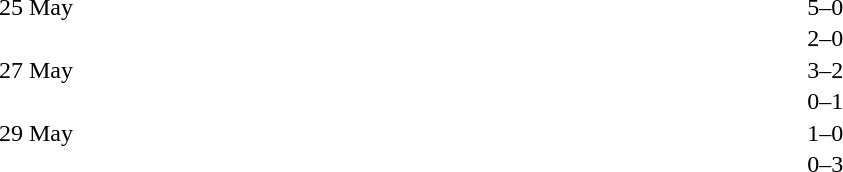<table cellspacing=1 width=70%>
<tr>
<th width=25%></th>
<th width=30%></th>
<th width=15%></th>
<th width=30%></th>
</tr>
<tr>
<td>25 May</td>
<td align=right></td>
<td align=center>5–0</td>
<td></td>
</tr>
<tr>
<td></td>
<td align=right></td>
<td align=center>2–0</td>
<td></td>
</tr>
<tr>
<td>27 May</td>
<td align=right></td>
<td align=center>3–2</td>
<td></td>
</tr>
<tr>
<td></td>
<td align=right></td>
<td align=center>0–1</td>
<td></td>
</tr>
<tr>
<td>29 May</td>
<td align=right></td>
<td align=center>1–0</td>
<td></td>
</tr>
<tr>
<td></td>
<td align=right></td>
<td align=center>0–3</td>
<td></td>
</tr>
</table>
